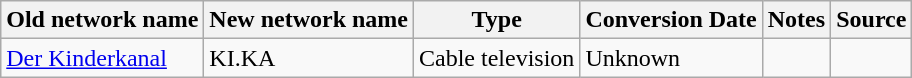<table class="wikitable">
<tr>
<th>Old network name</th>
<th>New network name</th>
<th>Type</th>
<th>Conversion Date</th>
<th>Notes</th>
<th>Source</th>
</tr>
<tr>
<td><a href='#'>Der Kinderkanal</a></td>
<td>KI.KA</td>
<td>Cable television</td>
<td>Unknown</td>
<td></td>
<td></td>
</tr>
</table>
